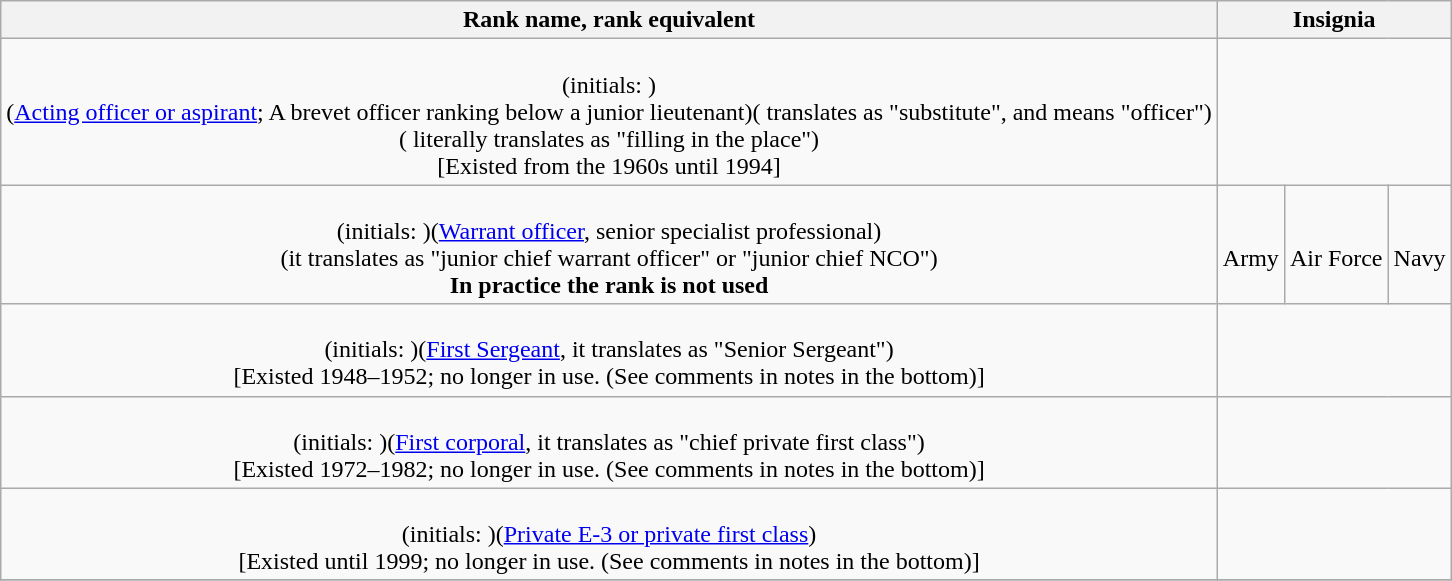<table class="wikitable" style="text-align:center;">
<tr>
<th>Rank name, rank equivalent</th>
<th colspan="3">Insignia</th>
</tr>
<tr>
<td><br> (initials: )<br>(<a href='#'>Acting officer or aspirant</a>; A brevet officer ranking below a junior lieutenant)( translates as "substitute", and  means "officer")<br>( literally translates as "filling in the place")<br>[Existed from the 1960s until 1994]</td>
<td colspan="3"></td>
</tr>
<tr>
<td><br> (initials: )(<a href='#'>Warrant officer</a>, senior specialist professional)<br>(it translates as "junior chief warrant officer" or "junior chief NCO")<br><strong>In practice the rank is not used</strong></td>
<td><br>Army</td>
<td><br>Air Force</td>
<td><br>Navy</td>
</tr>
<tr>
<td><br> (initials: )(<a href='#'>First Sergeant</a>, it translates as "Senior Sergeant")<br>[Existed 1948–1952; no longer in use. (See comments in notes in the bottom)]</td>
<td colspan="3"></td>
</tr>
<tr>
<td><br> (initials: )(<a href='#'>First corporal</a>, it translates as "chief private first class")<br>[Existed 1972–1982; no longer in use. (See comments in notes in the bottom)]</td>
<td colspan="3"></td>
</tr>
<tr>
<td><br> (initials: )(<a href='#'>Private E-3 or private first class</a>)<br>[Existed until 1999; no longer in use. (See comments in notes in the bottom)]</td>
<td colspan="3"></td>
</tr>
<tr>
</tr>
</table>
